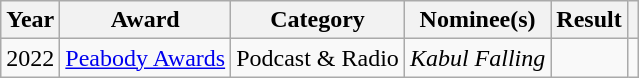<table class="wikitable plainrowheaders sortable">
<tr>
<th scope="col">Year</th>
<th scope="col">Award</th>
<th scope="col">Category</th>
<th scope="col">Nominee(s)</th>
<th scope="col">Result</th>
<th scope="col" class="unsortable"></th>
</tr>
<tr>
<td>2022</td>
<td><a href='#'>Peabody Awards</a></td>
<td>Podcast & Radio</td>
<td><em>Kabul Falling</em></td>
<td></td>
<td></td>
</tr>
</table>
